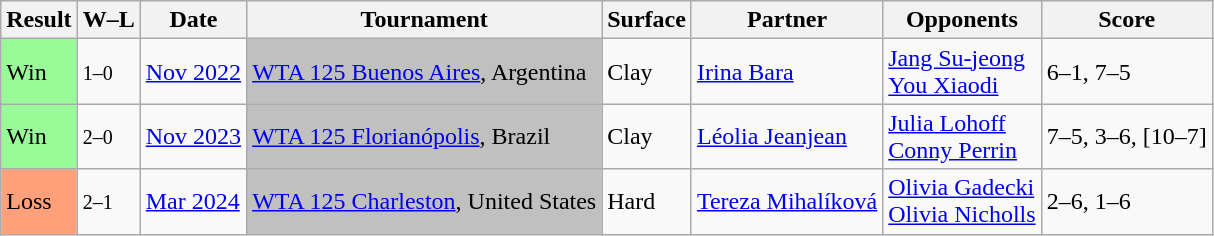<table class="sortable wikitable">
<tr>
<th>Result</th>
<th>W–L</th>
<th>Date</th>
<th>Tournament</th>
<th>Surface</th>
<th>Partner</th>
<th>Opponents</th>
<th class="unsortable">Score</th>
</tr>
<tr>
<td style="background:#98fb98;">Win</td>
<td><small>1–0</small></td>
<td><a href='#'>Nov 2022</a></td>
<td style="background:silver;"><a href='#'>WTA 125 Buenos Aires</a>, Argentina</td>
<td>Clay</td>
<td> <a href='#'>Irina Bara</a></td>
<td> <a href='#'>Jang Su-jeong</a> <br>  <a href='#'>You Xiaodi</a></td>
<td>6–1, 7–5</td>
</tr>
<tr>
<td style="background:#98fb98;">Win</td>
<td><small>2–0</small></td>
<td><a href='#'>Nov 2023</a></td>
<td style="background:silver;"><a href='#'>WTA 125 Florianópolis</a>, Brazil</td>
<td>Clay</td>
<td> <a href='#'>Léolia Jeanjean</a></td>
<td> <a href='#'>Julia Lohoff</a> <br>  <a href='#'>Conny Perrin</a></td>
<td>7–5, 3–6, [10–7]</td>
</tr>
<tr>
<td bgcolor=FFA07A>Loss</td>
<td><small>2–1</small></td>
<td><a href='#'>Mar 2024</a></td>
<td bgcolor=silver><a href='#'>WTA 125 Charleston</a>, United States</td>
<td>Hard</td>
<td> <a href='#'>Tereza Mihalíková</a></td>
<td> <a href='#'>Olivia Gadecki</a> <br>  <a href='#'>Olivia Nicholls</a></td>
<td>2–6, 1–6</td>
</tr>
</table>
